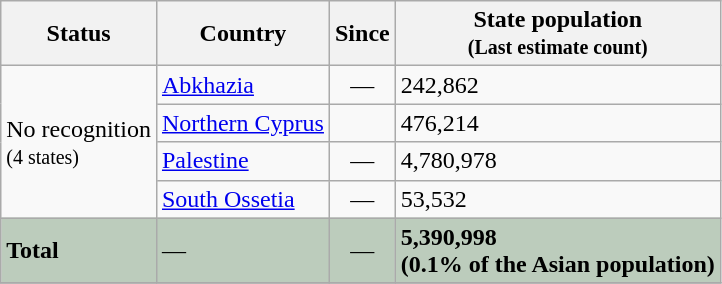<table class="wikitable" style="width:sortable%">
<tr>
<th>Status</th>
<th>Country</th>
<th>Since</th>
<th>State population<br><small>(Last estimate count)</small></th>
</tr>
<tr>
<td rowspan="4">No recognition <br><small>(4 states)</small> <br></td>
<td> <a href='#'>Abkhazia</a></td>
<td align=center>—</td>
<td>242,862</td>
</tr>
<tr>
<td> <a href='#'>Northern Cyprus</a></td>
<td></td>
<td>476,214</td>
</tr>
<tr>
<td> <a href='#'>Palestine</a></td>
<td align=center>—</td>
<td>4,780,978</td>
</tr>
<tr>
<td> <a href='#'>South Ossetia</a></td>
<td align=center>—</td>
<td>53,532</td>
</tr>
<tr class="sortbottom" style="background:#bcccbc;">
<td><strong>Total</strong></td>
<td>—</td>
<td align=center>—</td>
<td><strong>5,390,998<br>(0.1% of the Asian population)</strong></td>
</tr>
<tr>
</tr>
</table>
